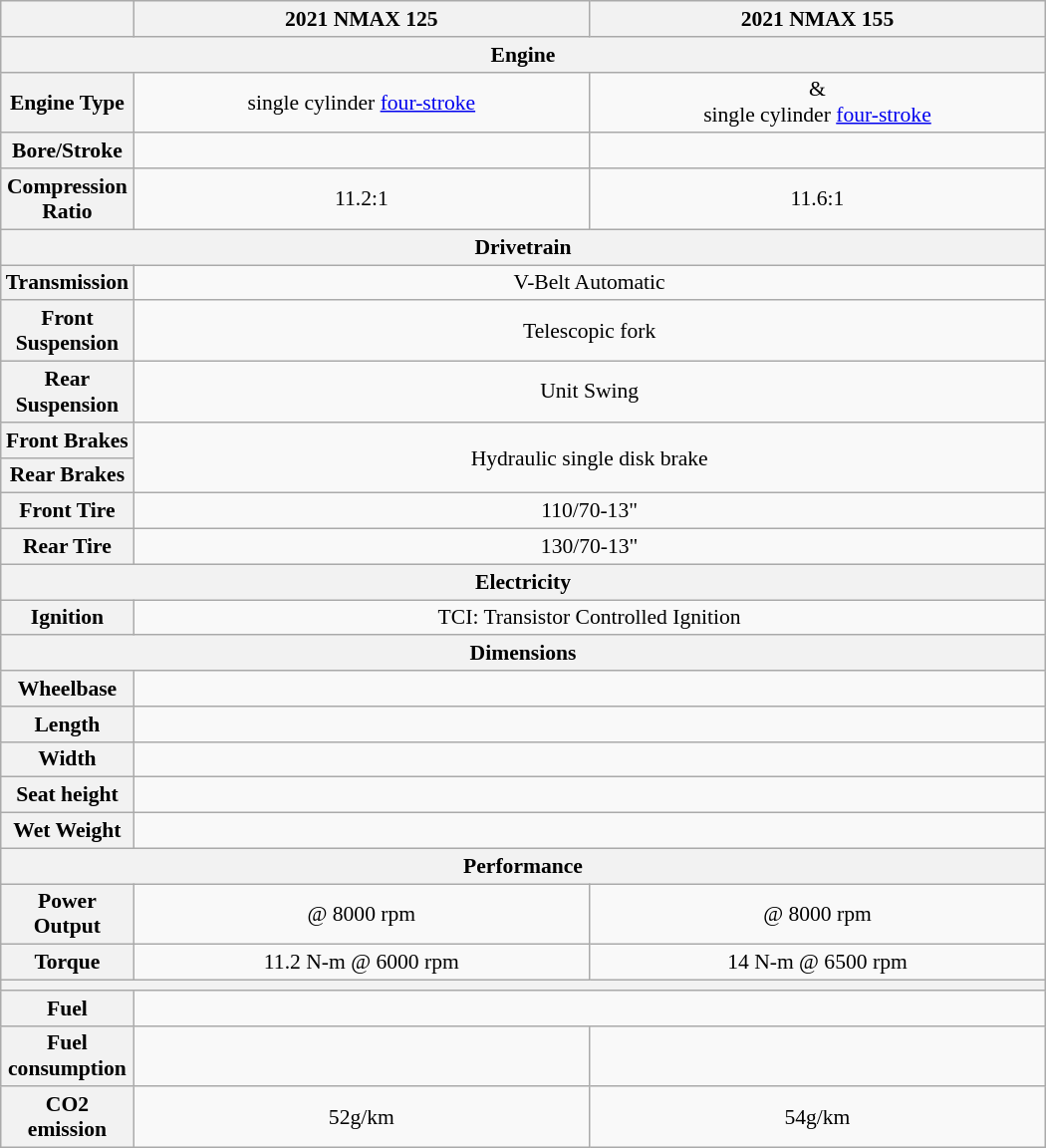<table class="wikitable" align="center" style="max-width:700px; text-align:center; font-size: 90%;">
<tr>
<th></th>
<th width="450">2021 NMAX 125</th>
<th width="450">2021 NMAX 155</th>
</tr>
<tr>
<th colspan="3">Engine</th>
</tr>
<tr>
<th>Engine Type</th>
<td colspan="1"> single cylinder <a href='#'>four-stroke</a></td>
<td> & <br>single cylinder <a href='#'>four-stroke</a></td>
</tr>
<tr>
<th>Bore/Stroke</th>
<td colspan="1"></td>
<td></td>
</tr>
<tr>
<th>Compression Ratio</th>
<td>11.2:1</td>
<td>11.6:1</td>
</tr>
<tr>
<th colspan="3">Drivetrain</th>
</tr>
<tr>
<th>Transmission</th>
<td colspan="2">V-Belt Automatic</td>
</tr>
<tr>
<th>Front Suspension</th>
<td colspan="2">Telescopic fork</td>
</tr>
<tr>
<th>Rear Suspension</th>
<td colspan="2">Unit Swing</td>
</tr>
<tr>
<th>Front Brakes</th>
<td colspan="2" rowspan="2">Hydraulic single disk brake</td>
</tr>
<tr>
<th>Rear Brakes</th>
</tr>
<tr>
<th>Front Tire</th>
<td colspan="2">110/70-13"</td>
</tr>
<tr>
<th>Rear Tire</th>
<td colspan="2">130/70-13"</td>
</tr>
<tr>
<th colspan="3">Electricity</th>
</tr>
<tr>
<th>Ignition</th>
<td colspan="2">TCI: Transistor Controlled Ignition</td>
</tr>
<tr>
<th colspan="3">Dimensions</th>
</tr>
<tr>
<th>Wheelbase</th>
<td colspan="2"></td>
</tr>
<tr>
<th>Length</th>
<td colspan="2"></td>
</tr>
<tr>
<th>Width</th>
<td colspan="2"></td>
</tr>
<tr>
<th>Seat height</th>
<td colspan="2"></td>
</tr>
<tr>
<th>Wet Weight</th>
<td colspan="2"></td>
</tr>
<tr>
<th colspan="3">Performance</th>
</tr>
<tr>
<th>Power Output</th>
<td> @ 8000 rpm</td>
<td> @ 8000 rpm</td>
</tr>
<tr>
<th>Torque</th>
<td>11.2 N-m @ 6000 rpm</td>
<td>14 N-m @ 6500 rpm</td>
</tr>
<tr>
<th colspan="3"></th>
</tr>
<tr>
<th>Fuel</th>
<td colspan="2"></td>
</tr>
<tr>
<th>Fuel consumption</th>
<td></td>
<td></td>
</tr>
<tr>
<th>CO2 emission</th>
<td>52g/km</td>
<td>54g/km</td>
</tr>
</table>
